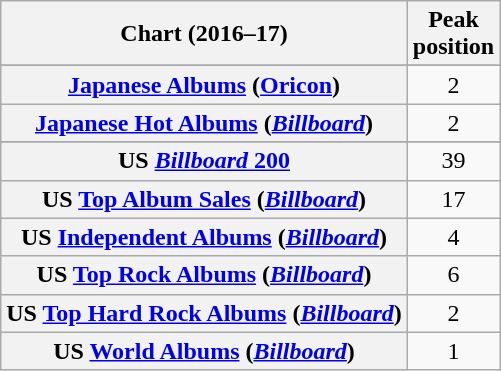<table class="wikitable sortable plainrowheaders" style="text-align:center">
<tr>
<th scope="col">Chart (2016–17)</th>
<th scope="col">Peak<br>position</th>
</tr>
<tr>
</tr>
<tr>
</tr>
<tr>
</tr>
<tr>
</tr>
<tr>
</tr>
<tr>
</tr>
<tr>
</tr>
<tr>
</tr>
<tr>
</tr>
<tr>
<th scope="row"><a href='#'>Japanese Albums</a> (<a href='#'>Oricon</a>)</th>
<td>2</td>
</tr>
<tr>
<th scope="row"><a href='#'>Japanese Hot Albums</a> (<em><a href='#'>Billboard</a></em>)</th>
<td>2</td>
</tr>
<tr>
</tr>
<tr>
</tr>
<tr>
</tr>
<tr>
</tr>
<tr>
</tr>
<tr>
</tr>
<tr>
<th scope="row">US <a href='#'><em>Billboard</em> 200</a></th>
<td>39</td>
</tr>
<tr>
<th scope="row">US <a href='#'>Top Album Sales</a> (<em><a href='#'>Billboard</a></em>)</th>
<td>17</td>
</tr>
<tr>
<th scope="row">US <a href='#'>Independent Albums</a> (<em><a href='#'>Billboard</a></em>)</th>
<td>4</td>
</tr>
<tr>
<th scope="row">US <a href='#'>Top Rock Albums</a> (<em><a href='#'>Billboard</a></em>)</th>
<td>6</td>
</tr>
<tr>
<th scope="row">US <a href='#'>Top Hard Rock Albums</a> (<em><a href='#'>Billboard</a></em>)</th>
<td>2</td>
</tr>
<tr>
<th scope="row">US <a href='#'>World Albums</a> (<em><a href='#'>Billboard</a></em>)</th>
<td>1</td>
</tr>
</table>
